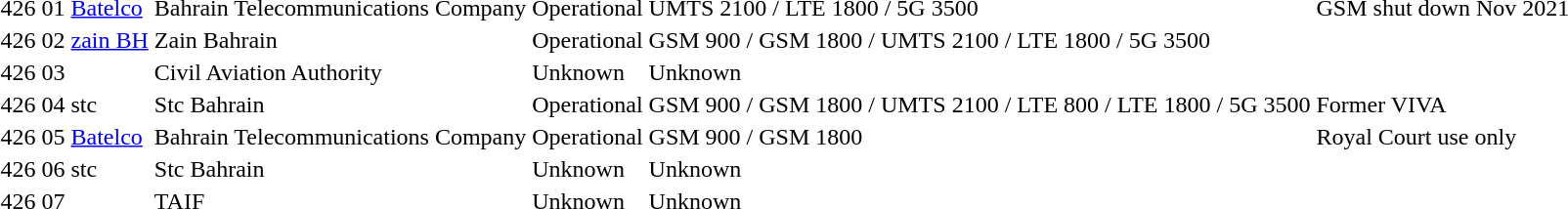<table>
<tr>
<td>426</td>
<td>01</td>
<td><a href='#'>Batelco</a></td>
<td>Bahrain Telecommunications Company</td>
<td>Operational</td>
<td>UMTS 2100 / LTE 1800 / 5G 3500</td>
<td> GSM shut down Nov 2021</td>
</tr>
<tr>
<td>426</td>
<td>02</td>
<td><a href='#'>zain BH</a></td>
<td>Zain Bahrain</td>
<td>Operational</td>
<td>GSM 900 / GSM 1800 / UMTS 2100 / LTE 1800 / 5G 3500</td>
<td></td>
</tr>
<tr>
<td>426</td>
<td>03</td>
<td></td>
<td>Civil Aviation Authority</td>
<td>Unknown</td>
<td>Unknown</td>
<td></td>
</tr>
<tr>
<td>426</td>
<td>04</td>
<td>stc</td>
<td>Stc Bahrain</td>
<td>Operational</td>
<td>GSM 900 / GSM 1800 / UMTS 2100 / LTE 800 / LTE 1800 / 5G 3500</td>
<td>Former VIVA</td>
</tr>
<tr>
<td>426</td>
<td>05</td>
<td><a href='#'>Batelco</a></td>
<td>Bahrain Telecommunications Company</td>
<td>Operational</td>
<td>GSM 900 / GSM 1800</td>
<td>Royal Court use only</td>
</tr>
<tr>
<td>426</td>
<td>06</td>
<td>stc</td>
<td>Stc Bahrain</td>
<td>Unknown</td>
<td>Unknown</td>
<td></td>
</tr>
<tr>
<td>426</td>
<td>07</td>
<td></td>
<td>TAIF</td>
<td>Unknown</td>
<td>Unknown</td>
<td></td>
</tr>
</table>
